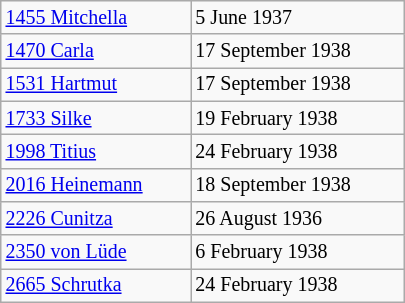<table class="wikitable floatright" style="width: 270px; font-size: smaller;">
<tr>
<td><a href='#'>1455 Mitchella</a></td>
<td>5 June 1937</td>
</tr>
<tr>
<td><a href='#'>1470 Carla</a></td>
<td>17 September 1938</td>
</tr>
<tr>
<td><a href='#'>1531 Hartmut</a></td>
<td>17 September 1938</td>
</tr>
<tr>
<td><a href='#'>1733 Silke</a></td>
<td>19 February 1938</td>
</tr>
<tr>
<td><a href='#'>1998 Titius</a></td>
<td>24 February 1938</td>
</tr>
<tr>
<td><a href='#'>2016 Heinemann</a></td>
<td>18 September 1938</td>
</tr>
<tr>
<td><a href='#'>2226 Cunitza</a></td>
<td>26 August 1936</td>
</tr>
<tr>
<td><a href='#'>2350 von Lüde</a></td>
<td>6 February 1938</td>
</tr>
<tr>
<td><a href='#'>2665 Schrutka</a></td>
<td>24 February 1938</td>
</tr>
</table>
